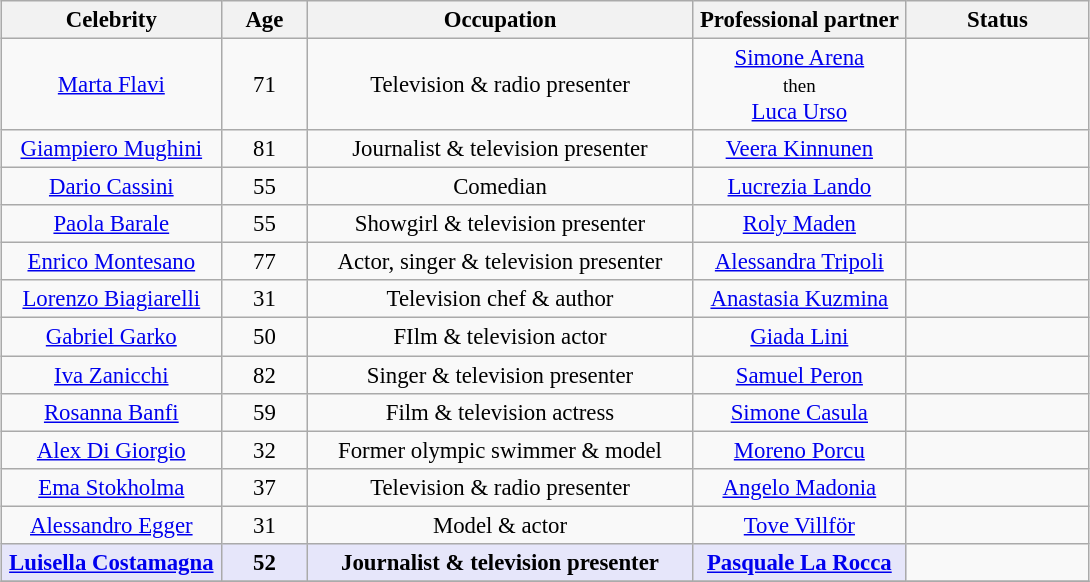<table class="wikitable" style="margin:auto; text-align:center; font-size:95%;">
<tr>
<th width="140">Celebrity</th>
<th width="50">Age</th>
<th width="250">Occupation</th>
<th width="135">Professional partner</th>
<th width="115">Status</th>
</tr>
<tr>
<td><a href='#'>Marta Flavi</a></td>
<td>71</td>
<td>Television & radio presenter</td>
<td><a href='#'>Simone Arena</a><br><small>then</small><br><a href='#'>Luca Urso</a></td>
<td></td>
</tr>
<tr>
<td><a href='#'>Giampiero Mughini</a></td>
<td>81</td>
<td>Journalist & television presenter</td>
<td><a href='#'>Veera Kinnunen</a></td>
<td></td>
</tr>
<tr>
<td><a href='#'>Dario Cassini</a></td>
<td>55</td>
<td>Comedian</td>
<td><a href='#'>Lucrezia Lando</a></td>
<td></td>
</tr>
<tr>
<td><a href='#'>Paola Barale</a></td>
<td>55</td>
<td>Showgirl & television presenter</td>
<td><a href='#'>Roly Maden</a></td>
<td></td>
</tr>
<tr>
<td><a href='#'>Enrico Montesano</a></td>
<td>77</td>
<td>Actor, singer & television presenter</td>
<td><a href='#'>Alessandra Tripoli</a></td>
<td></td>
</tr>
<tr>
<td><a href='#'>Lorenzo Biagiarelli</a></td>
<td>31</td>
<td>Television chef & author</td>
<td><a href='#'>Anastasia Kuzmina</a></td>
<td></td>
</tr>
<tr>
<td><a href='#'>Gabriel Garko</a></td>
<td>50</td>
<td>FIlm & television actor</td>
<td><a href='#'>Giada Lini</a></td>
<td></td>
</tr>
<tr>
<td><a href='#'>Iva Zanicchi</a></td>
<td>82</td>
<td>Singer & television presenter</td>
<td><a href='#'>Samuel Peron</a></td>
<td></td>
</tr>
<tr>
<td><a href='#'>Rosanna Banfi</a></td>
<td>59</td>
<td>Film & television actress</td>
<td><a href='#'>Simone Casula</a></td>
<td></td>
</tr>
<tr>
<td><a href='#'>Alex Di Giorgio</a></td>
<td>32</td>
<td>Former olympic swimmer & model</td>
<td><a href='#'>Moreno Porcu</a></td>
<td></td>
</tr>
<tr>
<td><a href='#'>Ema Stokholma</a></td>
<td>37</td>
<td>Television & radio presenter</td>
<td><a href='#'>Angelo Madonia</a></td>
<td></td>
</tr>
<tr>
<td><a href='#'>Alessandro Egger</a></td>
<td>31</td>
<td>Model & actor</td>
<td><a href='#'>Tove Villför</a></td>
<td></td>
</tr>
<tr>
<td style="background:lavender;"><strong><a href='#'>Luisella Costamagna</a></strong></td>
<td style="background:lavender;"><strong>52</strong></td>
<td style="background:lavender;"><strong>Journalist & television presenter</strong></td>
<td style="background:lavender;"><strong><a href='#'>Pasquale La Rocca</a></strong></td>
<td></td>
</tr>
<tr>
</tr>
</table>
